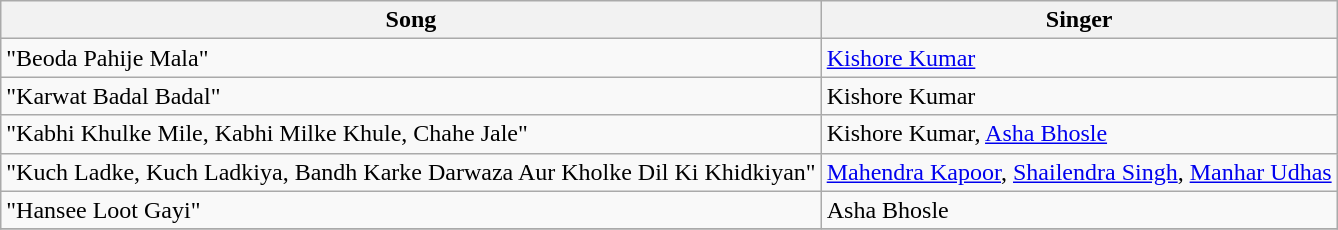<table class="wikitable">
<tr>
<th>Song</th>
<th>Singer</th>
</tr>
<tr>
<td>"Beoda Pahije Mala"</td>
<td><a href='#'>Kishore Kumar</a></td>
</tr>
<tr>
<td>"Karwat Badal Badal"</td>
<td>Kishore Kumar</td>
</tr>
<tr>
<td>"Kabhi Khulke Mile, Kabhi Milke Khule, Chahe Jale"</td>
<td>Kishore Kumar, <a href='#'>Asha Bhosle</a></td>
</tr>
<tr>
<td>"Kuch Ladke, Kuch Ladkiya, Bandh Karke Darwaza Aur Kholke Dil Ki Khidkiyan"</td>
<td><a href='#'>Mahendra Kapoor</a>, <a href='#'>Shailendra Singh</a>, <a href='#'>Manhar Udhas</a></td>
</tr>
<tr>
<td>"Hansee Loot Gayi"</td>
<td>Asha Bhosle</td>
</tr>
<tr>
</tr>
</table>
